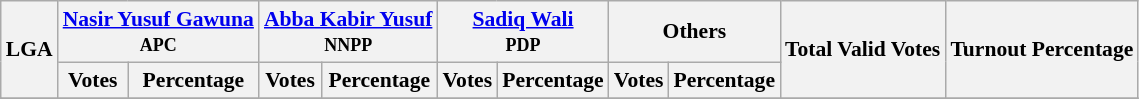<table class="wikitable sortable" style=" font-size: 90%">
<tr>
<th rowspan="2">LGA</th>
<th colspan="2"><a href='#'>Nasir Yusuf Gawuna</a><br><small>APC</small></th>
<th colspan="2"><a href='#'>Abba Kabir Yusuf</a><br><small>NNPP</small></th>
<th colspan="2"><a href='#'>Sadiq Wali</a><br><small>PDP</small></th>
<th colspan="2">Others</th>
<th rowspan="2">Total Valid Votes</th>
<th rowspan="2">Turnout Percentage</th>
</tr>
<tr>
<th>Votes</th>
<th>Percentage</th>
<th>Votes</th>
<th>Percentage</th>
<th>Votes</th>
<th>Percentage</th>
<th>Votes</th>
<th>Percentage</th>
</tr>
<tr>
</tr>
<tr>
</tr>
<tr>
</tr>
<tr>
</tr>
<tr>
</tr>
<tr>
</tr>
<tr>
</tr>
<tr>
</tr>
<tr>
</tr>
<tr>
</tr>
<tr>
</tr>
<tr>
</tr>
<tr>
</tr>
<tr>
</tr>
<tr>
</tr>
<tr>
</tr>
<tr>
</tr>
<tr>
</tr>
<tr>
</tr>
<tr>
</tr>
<tr>
</tr>
<tr>
</tr>
<tr>
</tr>
<tr>
</tr>
<tr>
</tr>
<tr>
</tr>
<tr>
</tr>
<tr>
</tr>
<tr>
</tr>
<tr>
</tr>
<tr>
</tr>
<tr>
</tr>
<tr>
</tr>
<tr>
</tr>
<tr>
</tr>
<tr>
</tr>
<tr>
</tr>
<tr>
</tr>
<tr>
</tr>
<tr>
</tr>
<tr>
</tr>
<tr>
</tr>
<tr>
</tr>
<tr>
</tr>
<tr>
</tr>
<tr>
</tr>
<tr>
</tr>
</table>
